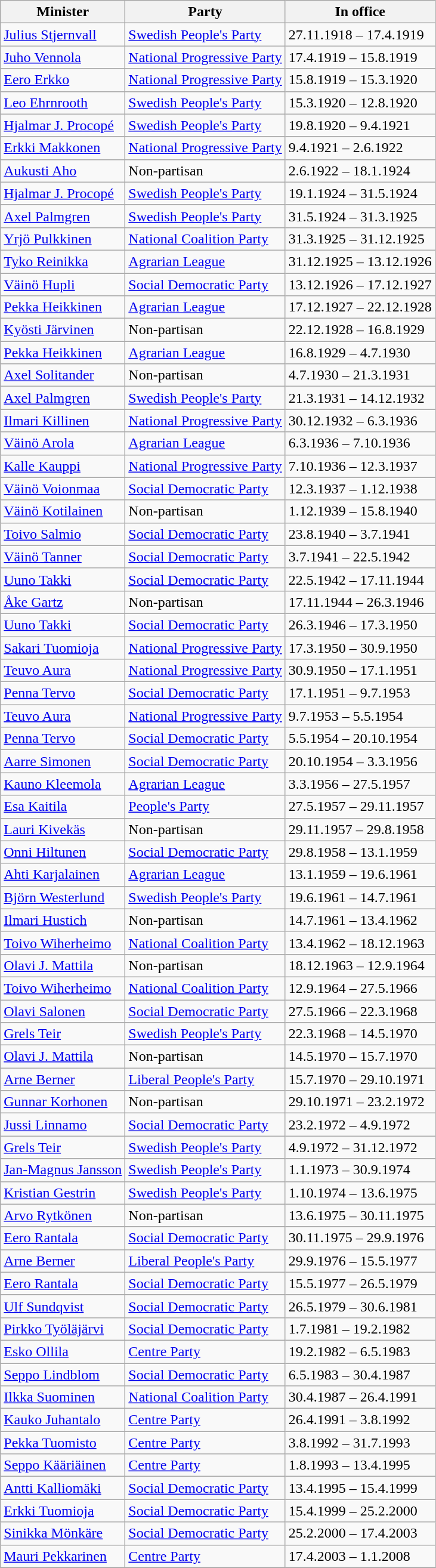<table class="wikitable sortable">
<tr>
<th>Minister</th>
<th>Party</th>
<th>In office</th>
</tr>
<tr>
<td><a href='#'>Julius Stjernvall</a></td>
<td><a href='#'>Swedish People's Party</a></td>
<td>27.11.1918 – 17.4.1919</td>
</tr>
<tr>
<td><a href='#'>Juho Vennola</a></td>
<td><a href='#'>National Progressive Party</a></td>
<td>17.4.1919 – 15.8.1919</td>
</tr>
<tr>
<td><a href='#'>Eero Erkko</a></td>
<td><a href='#'>National Progressive Party</a></td>
<td>15.8.1919 – 15.3.1920</td>
</tr>
<tr>
<td><a href='#'>Leo Ehrnrooth</a></td>
<td><a href='#'>Swedish People's Party</a></td>
<td>15.3.1920 – 12.8.1920</td>
</tr>
<tr>
<td><a href='#'>Hjalmar J. Procopé</a></td>
<td><a href='#'>Swedish People's Party</a></td>
<td>19.8.1920 – 9.4.1921</td>
</tr>
<tr>
<td><a href='#'>Erkki Makkonen</a></td>
<td><a href='#'>National Progressive Party</a></td>
<td>9.4.1921 – 2.6.1922</td>
</tr>
<tr>
<td><a href='#'>Aukusti Aho</a></td>
<td>Non-partisan</td>
<td>2.6.1922 – 18.1.1924</td>
</tr>
<tr>
<td><a href='#'>Hjalmar J. Procopé</a></td>
<td><a href='#'>Swedish People's Party</a></td>
<td>19.1.1924 – 31.5.1924</td>
</tr>
<tr>
<td><a href='#'>Axel Palmgren</a></td>
<td><a href='#'>Swedish People's Party</a></td>
<td>31.5.1924 – 31.3.1925</td>
</tr>
<tr>
<td><a href='#'>Yrjö Pulkkinen</a></td>
<td><a href='#'>National Coalition Party</a></td>
<td>31.3.1925 – 31.12.1925</td>
</tr>
<tr>
<td><a href='#'>Tyko Reinikka</a></td>
<td><a href='#'>Agrarian League</a></td>
<td>31.12.1925 – 13.12.1926</td>
</tr>
<tr>
<td><a href='#'>Väinö Hupli</a></td>
<td><a href='#'>Social Democratic Party</a></td>
<td>13.12.1926 – 17.12.1927</td>
</tr>
<tr>
<td><a href='#'>Pekka Heikkinen</a></td>
<td><a href='#'>Agrarian League</a></td>
<td>17.12.1927 – 22.12.1928</td>
</tr>
<tr>
<td><a href='#'>Kyösti Järvinen</a></td>
<td>Non-partisan</td>
<td>22.12.1928 – 16.8.1929</td>
</tr>
<tr>
<td><a href='#'>Pekka Heikkinen</a></td>
<td><a href='#'>Agrarian League</a></td>
<td>16.8.1929 – 4.7.1930</td>
</tr>
<tr>
<td><a href='#'>Axel Solitander</a></td>
<td>Non-partisan</td>
<td>4.7.1930 – 21.3.1931</td>
</tr>
<tr>
<td><a href='#'>Axel Palmgren</a></td>
<td><a href='#'>Swedish People's Party</a></td>
<td>21.3.1931 – 14.12.1932</td>
</tr>
<tr>
<td><a href='#'>Ilmari Killinen</a></td>
<td><a href='#'>National Progressive Party</a></td>
<td>30.12.1932 – 6.3.1936</td>
</tr>
<tr>
<td><a href='#'>Väinö Arola</a></td>
<td><a href='#'>Agrarian League</a></td>
<td>6.3.1936 – 7.10.1936</td>
</tr>
<tr>
<td><a href='#'>Kalle Kauppi</a></td>
<td><a href='#'>National Progressive Party</a></td>
<td>7.10.1936 – 12.3.1937</td>
</tr>
<tr>
<td><a href='#'>Väinö Voionmaa</a></td>
<td><a href='#'>Social Democratic Party</a></td>
<td>12.3.1937 – 1.12.1938</td>
</tr>
<tr>
<td><a href='#'>Väinö Kotilainen</a></td>
<td>Non-partisan</td>
<td>1.12.1939 – 15.8.1940</td>
</tr>
<tr>
<td><a href='#'>Toivo Salmio</a></td>
<td><a href='#'>Social Democratic Party</a></td>
<td>23.8.1940 – 3.7.1941</td>
</tr>
<tr>
<td><a href='#'>Väinö Tanner</a></td>
<td><a href='#'>Social Democratic Party</a></td>
<td>3.7.1941 – 22.5.1942</td>
</tr>
<tr>
<td><a href='#'>Uuno Takki</a></td>
<td><a href='#'>Social Democratic Party</a></td>
<td>22.5.1942 – 17.11.1944</td>
</tr>
<tr>
<td><a href='#'>Åke Gartz</a></td>
<td>Non-partisan</td>
<td>17.11.1944 – 26.3.1946</td>
</tr>
<tr>
<td><a href='#'>Uuno Takki</a></td>
<td><a href='#'>Social Democratic Party</a></td>
<td>26.3.1946 – 17.3.1950</td>
</tr>
<tr>
<td><a href='#'>Sakari Tuomioja</a></td>
<td><a href='#'>National Progressive Party</a></td>
<td>17.3.1950 – 30.9.1950</td>
</tr>
<tr>
<td><a href='#'>Teuvo Aura</a></td>
<td><a href='#'>National Progressive Party</a></td>
<td>30.9.1950 – 17.1.1951</td>
</tr>
<tr>
<td><a href='#'>Penna Tervo</a></td>
<td><a href='#'>Social Democratic Party</a></td>
<td>17.1.1951 – 9.7.1953</td>
</tr>
<tr>
<td><a href='#'>Teuvo Aura</a></td>
<td><a href='#'>National Progressive Party</a></td>
<td>9.7.1953 – 5.5.1954</td>
</tr>
<tr>
<td><a href='#'>Penna Tervo</a></td>
<td><a href='#'>Social Democratic Party</a></td>
<td>5.5.1954 – 20.10.1954</td>
</tr>
<tr>
<td><a href='#'>Aarre Simonen</a></td>
<td><a href='#'>Social Democratic Party</a></td>
<td>20.10.1954 – 3.3.1956</td>
</tr>
<tr>
<td><a href='#'>Kauno Kleemola</a></td>
<td><a href='#'>Agrarian League</a></td>
<td>3.3.1956 – 27.5.1957</td>
</tr>
<tr>
<td><a href='#'>Esa Kaitila</a></td>
<td><a href='#'>People's Party</a></td>
<td>27.5.1957 – 29.11.1957</td>
</tr>
<tr>
<td><a href='#'>Lauri Kivekäs</a></td>
<td>Non-partisan</td>
<td>29.11.1957 – 29.8.1958</td>
</tr>
<tr>
<td><a href='#'>Onni Hiltunen</a></td>
<td><a href='#'>Social Democratic Party</a></td>
<td>29.8.1958 – 13.1.1959</td>
</tr>
<tr>
<td><a href='#'>Ahti Karjalainen</a></td>
<td><a href='#'>Agrarian League</a></td>
<td>13.1.1959 – 19.6.1961</td>
</tr>
<tr>
<td><a href='#'>Björn Westerlund</a></td>
<td><a href='#'>Swedish People's Party</a></td>
<td>19.6.1961 – 14.7.1961</td>
</tr>
<tr>
<td><a href='#'>Ilmari Hustich</a></td>
<td>Non-partisan</td>
<td>14.7.1961 – 13.4.1962</td>
</tr>
<tr>
<td><a href='#'>Toivo Wiherheimo</a></td>
<td><a href='#'>National Coalition Party</a></td>
<td>13.4.1962 – 18.12.1963</td>
</tr>
<tr>
<td><a href='#'>Olavi J. Mattila</a></td>
<td>Non-partisan</td>
<td>18.12.1963 – 12.9.1964</td>
</tr>
<tr>
<td><a href='#'>Toivo Wiherheimo</a></td>
<td><a href='#'>National Coalition Party</a></td>
<td>12.9.1964 – 27.5.1966</td>
</tr>
<tr>
<td><a href='#'>Olavi Salonen</a></td>
<td><a href='#'>Social Democratic Party</a></td>
<td>27.5.1966 – 22.3.1968</td>
</tr>
<tr>
<td><a href='#'>Grels Teir</a></td>
<td><a href='#'>Swedish People's Party</a></td>
<td>22.3.1968 – 14.5.1970</td>
</tr>
<tr>
<td><a href='#'>Olavi J. Mattila</a></td>
<td>Non-partisan</td>
<td>14.5.1970 – 15.7.1970</td>
</tr>
<tr>
<td><a href='#'>Arne Berner</a></td>
<td><a href='#'>Liberal People's Party</a></td>
<td>15.7.1970 – 29.10.1971</td>
</tr>
<tr>
<td><a href='#'>Gunnar Korhonen</a></td>
<td>Non-partisan</td>
<td>29.10.1971 – 23.2.1972</td>
</tr>
<tr>
<td><a href='#'>Jussi Linnamo</a></td>
<td><a href='#'>Social Democratic Party</a></td>
<td>23.2.1972 – 4.9.1972</td>
</tr>
<tr>
<td><a href='#'>Grels Teir</a></td>
<td><a href='#'>Swedish People's Party</a></td>
<td>4.9.1972 – 31.12.1972</td>
</tr>
<tr>
<td><a href='#'>Jan-Magnus Jansson</a></td>
<td><a href='#'>Swedish People's Party</a></td>
<td>1.1.1973 – 30.9.1974</td>
</tr>
<tr>
<td><a href='#'>Kristian Gestrin</a></td>
<td><a href='#'>Swedish People's Party</a></td>
<td>1.10.1974 – 13.6.1975</td>
</tr>
<tr>
<td><a href='#'>Arvo Rytkönen</a></td>
<td>Non-partisan</td>
<td>13.6.1975 – 30.11.1975</td>
</tr>
<tr>
<td><a href='#'>Eero Rantala</a></td>
<td><a href='#'>Social Democratic Party</a></td>
<td>30.11.1975 – 29.9.1976</td>
</tr>
<tr>
<td><a href='#'>Arne Berner</a></td>
<td><a href='#'>Liberal People's Party</a></td>
<td>29.9.1976 – 15.5.1977</td>
</tr>
<tr>
<td><a href='#'>Eero Rantala</a></td>
<td><a href='#'>Social Democratic Party</a></td>
<td>15.5.1977 – 26.5.1979</td>
</tr>
<tr>
<td><a href='#'>Ulf Sundqvist</a></td>
<td><a href='#'>Social Democratic Party</a></td>
<td>26.5.1979 – 30.6.1981</td>
</tr>
<tr>
<td><a href='#'>Pirkko Työläjärvi</a></td>
<td><a href='#'>Social Democratic Party</a></td>
<td>1.7.1981 – 19.2.1982</td>
</tr>
<tr>
<td><a href='#'>Esko Ollila</a></td>
<td><a href='#'>Centre Party</a></td>
<td>19.2.1982 – 6.5.1983</td>
</tr>
<tr>
<td><a href='#'>Seppo Lindblom</a></td>
<td><a href='#'>Social Democratic Party</a></td>
<td>6.5.1983 – 30.4.1987</td>
</tr>
<tr>
<td><a href='#'>Ilkka Suominen</a></td>
<td><a href='#'>National Coalition Party</a></td>
<td>30.4.1987 – 26.4.1991</td>
</tr>
<tr>
<td><a href='#'>Kauko Juhantalo</a></td>
<td><a href='#'>Centre Party</a></td>
<td>26.4.1991 – 3.8.1992</td>
</tr>
<tr>
<td><a href='#'>Pekka Tuomisto</a></td>
<td><a href='#'>Centre Party</a></td>
<td>3.8.1992 – 31.7.1993</td>
</tr>
<tr>
<td><a href='#'>Seppo Kääriäinen</a></td>
<td><a href='#'>Centre Party</a></td>
<td>1.8.1993 – 13.4.1995</td>
</tr>
<tr>
<td><a href='#'>Antti Kalliomäki</a></td>
<td><a href='#'>Social Democratic Party</a></td>
<td>13.4.1995 – 15.4.1999</td>
</tr>
<tr>
<td><a href='#'>Erkki Tuomioja</a></td>
<td><a href='#'>Social Democratic Party</a></td>
<td>15.4.1999 – 25.2.2000</td>
</tr>
<tr>
<td><a href='#'>Sinikka Mönkäre</a></td>
<td><a href='#'>Social Democratic Party</a></td>
<td>25.2.2000 – 17.4.2003</td>
</tr>
<tr>
<td><a href='#'>Mauri Pekkarinen</a></td>
<td><a href='#'>Centre Party</a></td>
<td>17.4.2003 – 1.1.2008</td>
</tr>
<tr>
</tr>
</table>
